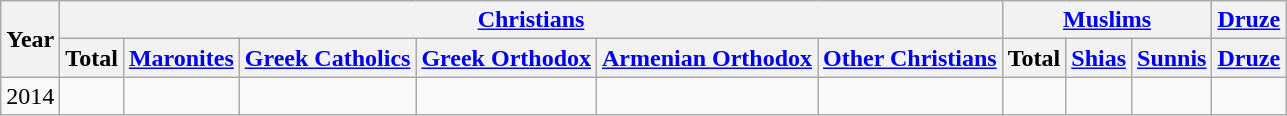<table class="wikitable">
<tr>
<th rowspan="2">Year</th>
<th colspan="6"><a href='#'>Christians</a></th>
<th colspan="3"><a href='#'>Muslims</a></th>
<th colspan="1"><a href='#'>Druze</a></th>
</tr>
<tr>
<th>Total</th>
<th><a href='#'>Maronites</a></th>
<th><a href='#'>Greek Catholics</a></th>
<th><a href='#'>Greek Orthodox</a></th>
<th><a href='#'>Armenian Orthodox</a></th>
<th><a href='#'>Other Christians</a></th>
<th>Total</th>
<th><a href='#'>Shias</a></th>
<th><a href='#'>Sunnis</a></th>
<th><a href='#'>Druze</a></th>
</tr>
<tr>
<td>2014</td>
<td></td>
<td></td>
<td></td>
<td></td>
<td></td>
<td></td>
<td></td>
<td></td>
<td></td>
<td></td>
</tr>
</table>
